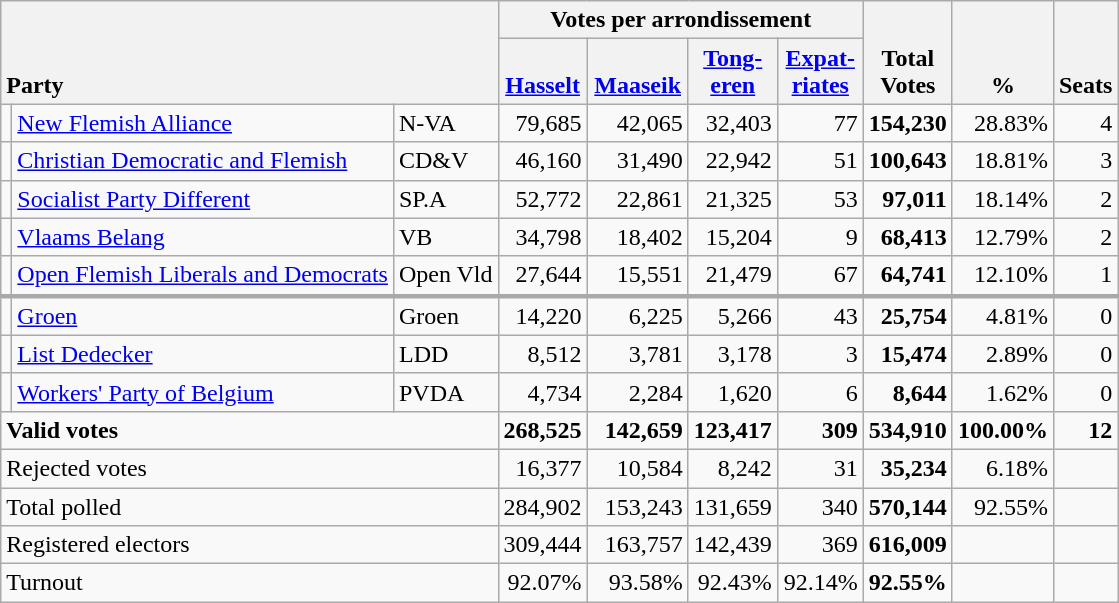<table class="wikitable" border="1" style="text-align:right;">
<tr>
<th style="text-align:left;" valign=bottom rowspan=2 colspan=3>Party</th>
<th colspan=4>Votes per arrondissement</th>
<th align=center valign=bottom rowspan=2 width="50">Total Votes</th>
<th align=center valign=bottom rowspan=2 width="50">%</th>
<th align=center valign=bottom rowspan=2>Seats</th>
</tr>
<tr>
<th align=center valign=bottom width="50"><a href='#'>Hasselt</a></th>
<th align=center valign=bottom width="60"><a href='#'>Maaseik</a></th>
<th align=center valign=bottom width="50"><a href='#'>Tong- eren</a></th>
<th align=center valign=bottom width="50"><a href='#'>Expat- riates</a></th>
</tr>
<tr>
<td></td>
<td align=left><a href='#'>New Flemish Alliance</a></td>
<td align=left>N-VA</td>
<td>79,685</td>
<td>42,065</td>
<td>32,403</td>
<td>77</td>
<td><strong>154,230</strong></td>
<td>28.83%</td>
<td>4</td>
</tr>
<tr>
<td></td>
<td align=left><a href='#'>Christian Democratic and Flemish</a></td>
<td align=left>CD&V</td>
<td>46,160</td>
<td>31,490</td>
<td>22,942</td>
<td>51</td>
<td><strong>100,643</strong></td>
<td>18.81%</td>
<td>3</td>
</tr>
<tr>
<td></td>
<td align=left><a href='#'>Socialist Party Different</a></td>
<td align=left>SP.A</td>
<td>52,772</td>
<td>22,861</td>
<td>21,325</td>
<td>53</td>
<td><strong>97,011</strong></td>
<td>18.14%</td>
<td>2</td>
</tr>
<tr>
<td></td>
<td align=left><a href='#'>Vlaams Belang</a></td>
<td align=left>VB</td>
<td>34,798</td>
<td>18,402</td>
<td>15,204</td>
<td>9</td>
<td><strong>68,413</strong></td>
<td>12.79%</td>
<td>2</td>
</tr>
<tr>
<td></td>
<td align=left style="white-space: nowrap;"><a href='#'>Open Flemish Liberals and Democrats</a></td>
<td align=left style="white-space: nowrap;">Open Vld</td>
<td>27,644</td>
<td>15,551</td>
<td>21,479</td>
<td>67</td>
<td><strong>64,741</strong></td>
<td>12.10%</td>
<td>1</td>
</tr>
<tr style="border-top:3px solid darkgray;">
<td></td>
<td align=left><a href='#'>Groen</a></td>
<td align=left>Groen</td>
<td>14,220</td>
<td>6,225</td>
<td>5,266</td>
<td>43</td>
<td><strong>25,754</strong></td>
<td>4.81%</td>
<td>0</td>
</tr>
<tr>
<td></td>
<td align=left><a href='#'>List Dedecker</a></td>
<td align=left>LDD</td>
<td>8,512</td>
<td>3,781</td>
<td>3,178</td>
<td>3</td>
<td><strong>15,474</strong></td>
<td>2.89%</td>
<td>0</td>
</tr>
<tr>
<td></td>
<td align=left><a href='#'>Workers' Party of Belgium</a></td>
<td align=left>PVDA</td>
<td>4,734</td>
<td>2,284</td>
<td>1,620</td>
<td>6</td>
<td><strong>8,644</strong></td>
<td>1.62%</td>
<td>0</td>
</tr>
<tr style="font-weight:bold">
<td align=left colspan=3>Valid votes</td>
<td>268,525</td>
<td>142,659</td>
<td>123,417</td>
<td>309</td>
<td>534,910</td>
<td>100.00%</td>
<td>12</td>
</tr>
<tr>
<td align=left colspan=3>Rejected votes</td>
<td>16,377</td>
<td>10,584</td>
<td>8,242</td>
<td>31</td>
<td><strong>35,234</strong></td>
<td>6.18%</td>
<td></td>
</tr>
<tr>
<td align=left colspan=3>Total polled</td>
<td>284,902</td>
<td>153,243</td>
<td>131,659</td>
<td>340</td>
<td><strong>570,144</strong></td>
<td>92.55%</td>
<td></td>
</tr>
<tr>
<td align=left colspan=3>Registered electors</td>
<td>309,444</td>
<td>163,757</td>
<td>142,439</td>
<td>369</td>
<td><strong>616,009</strong></td>
<td></td>
<td></td>
</tr>
<tr>
<td align=left colspan=3>Turnout</td>
<td>92.07%</td>
<td>93.58%</td>
<td>92.43%</td>
<td>92.14%</td>
<td><strong>92.55%</strong></td>
<td></td>
<td></td>
</tr>
</table>
